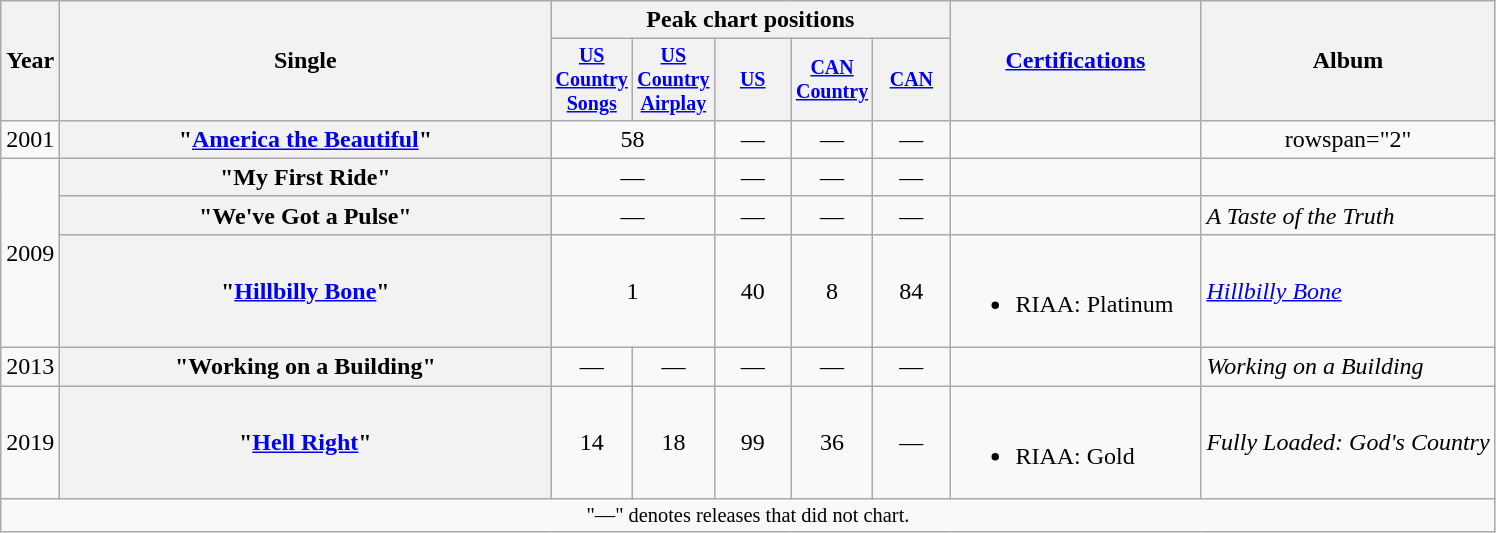<table class="wikitable plainrowheaders" style="text-align:center;">
<tr>
<th rowspan="2">Year</th>
<th rowspan="2" style="width:20em;">Single</th>
<th colspan="5">Peak chart positions</th>
<th rowspan="2" style="width:10em;"><a href='#'>Certifications</a></th>
<th rowspan="2">Album</th>
</tr>
<tr style="font-size:smaller;">
<th width="45"><a href='#'>US Country Songs</a><br></th>
<th width="45"><a href='#'>US Country Airplay</a><br></th>
<th width="45"><a href='#'>US</a><br></th>
<th width="45"><a href='#'>CAN Country</a><br></th>
<th width="45"><a href='#'>CAN</a><br></th>
</tr>
<tr>
<td>2001</td>
<th scope="row">"<a href='#'>America the Beautiful</a>"</th>
<td colspan="2">58</td>
<td>—</td>
<td>—</td>
<td>—</td>
<td></td>
<td>rowspan="2" </td>
</tr>
<tr>
<td rowspan="3">2009</td>
<th scope="row">"My First Ride"<br></th>
<td colspan="2">—</td>
<td>—</td>
<td>—</td>
<td>—</td>
<td></td>
</tr>
<tr>
<th scope="row">"We've Got a Pulse"<br></th>
<td colspan="2">—</td>
<td>—</td>
<td>—</td>
<td>—</td>
<td></td>
<td align="left"><em>A Taste of the Truth</em></td>
</tr>
<tr>
<th scope="row">"<a href='#'>Hillbilly Bone</a>"<br></th>
<td colspan="2">1</td>
<td>40</td>
<td>8</td>
<td>84</td>
<td align="left"><br><ul><li>RIAA: Platinum</li></ul></td>
<td align="left"><em><a href='#'>Hillbilly Bone</a></em></td>
</tr>
<tr>
<td>2013</td>
<th scope="row">"Working on a Building"<br></th>
<td>—</td>
<td>—</td>
<td>—</td>
<td>—</td>
<td>—</td>
<td></td>
<td align="left"><em>Working on a Building</em></td>
</tr>
<tr>
<td>2019</td>
<th scope="row">"<a href='#'>Hell Right</a>"<br></th>
<td>14</td>
<td>18</td>
<td>99</td>
<td>36</td>
<td>—</td>
<td align="left"><br><ul><li>RIAA: Gold</li></ul></td>
<td align="left"><em>Fully Loaded: God's Country</em></td>
</tr>
<tr>
<td colspan="9" style="font-size:85%">"—" denotes releases that did not chart.</td>
</tr>
</table>
